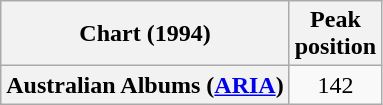<table class="wikitable plainrowheaders">
<tr>
<th scope="col">Chart (1994)</th>
<th scope="col">Peak<br>position</th>
</tr>
<tr>
<th scope="row">Australian Albums (<a href='#'>ARIA</a>)</th>
<td align="center">142</td>
</tr>
</table>
